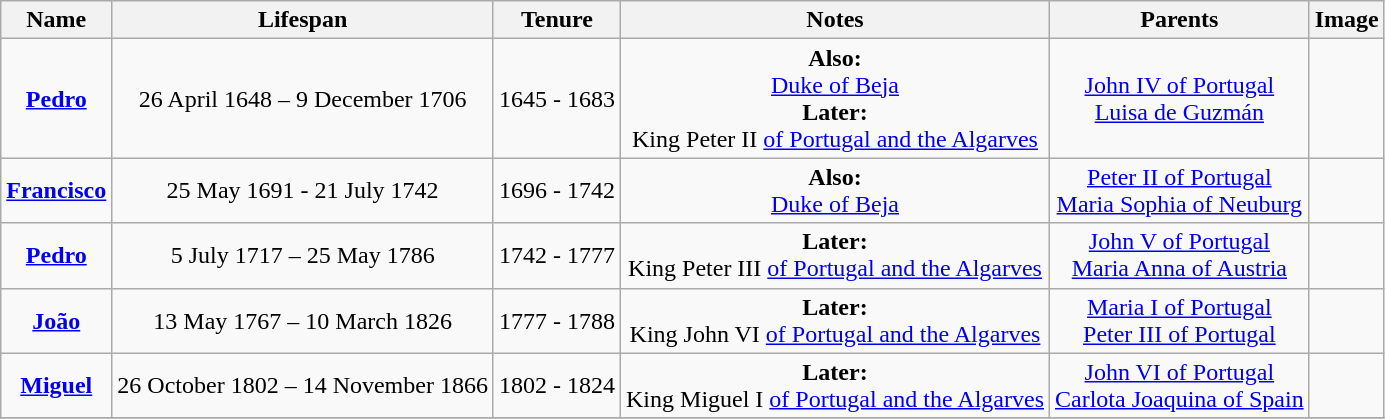<table class="wikitable">
<tr>
<th>Name</th>
<th>Lifespan</th>
<th>Tenure</th>
<th>Notes</th>
<th>Parents</th>
<th>Image</th>
</tr>
<tr>
<td align="center"><strong><a href='#'>Pedro</a></strong></td>
<td align="center">26 April 1648 – 9 December 1706</td>
<td align="center">1645 - 1683</td>
<td align="center"><strong>Also:</strong> <br> <a href='#'>Duke of Beja</a> <br> <strong>Later:</strong> <br> King Peter II <a href='#'>of Portugal and the Algarves</a></td>
<td align="center"><a href='#'>John IV of Portugal</a> <br> <a href='#'>Luisa de Guzmán</a></td>
<td align="center"></td>
</tr>
<tr>
<td align="center"><strong><a href='#'>Francisco</a></strong></td>
<td align="center">25 May 1691 - 21 July 1742</td>
<td align="center">1696 - 1742</td>
<td align="center"><strong>Also:</strong> <br> <a href='#'>Duke of Beja</a></td>
<td align="center"><a href='#'>Peter II of Portugal</a> <br> <a href='#'>Maria Sophia of Neuburg</a></td>
<td align="center"></td>
</tr>
<tr>
<td align="center"><strong><a href='#'>Pedro</a></strong></td>
<td align="center">5 July 1717 – 25 May 1786</td>
<td align="center">1742 - 1777</td>
<td align="center"><strong>Later:</strong> <br> King Peter III <a href='#'>of Portugal and the Algarves</a></td>
<td align="center"><a href='#'>John V of Portugal</a> <br> <a href='#'>Maria Anna of Austria</a></td>
<td align="center"></td>
</tr>
<tr>
<td align="center"><strong><a href='#'>João</a></strong></td>
<td align="center">13 May 1767 – 10 March 1826</td>
<td align="center">1777 - 1788</td>
<td align="center"><strong>Later:</strong> <br> King John VI <a href='#'>of Portugal and the Algarves</a></td>
<td align="center"><a href='#'>Maria I of Portugal</a> <br> <a href='#'>Peter III of Portugal</a></td>
<td align="center"></td>
</tr>
<tr>
<td align="center"><strong><a href='#'>Miguel</a></strong></td>
<td align="center">26 October 1802 – 14 November 1866</td>
<td align="center">1802 - 1824</td>
<td align="center"><strong>Later:</strong> <br> King Miguel I <a href='#'>of Portugal and the Algarves</a></td>
<td align="center"><a href='#'>John VI of Portugal</a> <br> <a href='#'>Carlota Joaquina of Spain</a></td>
<td align="center"></td>
</tr>
<tr>
</tr>
</table>
